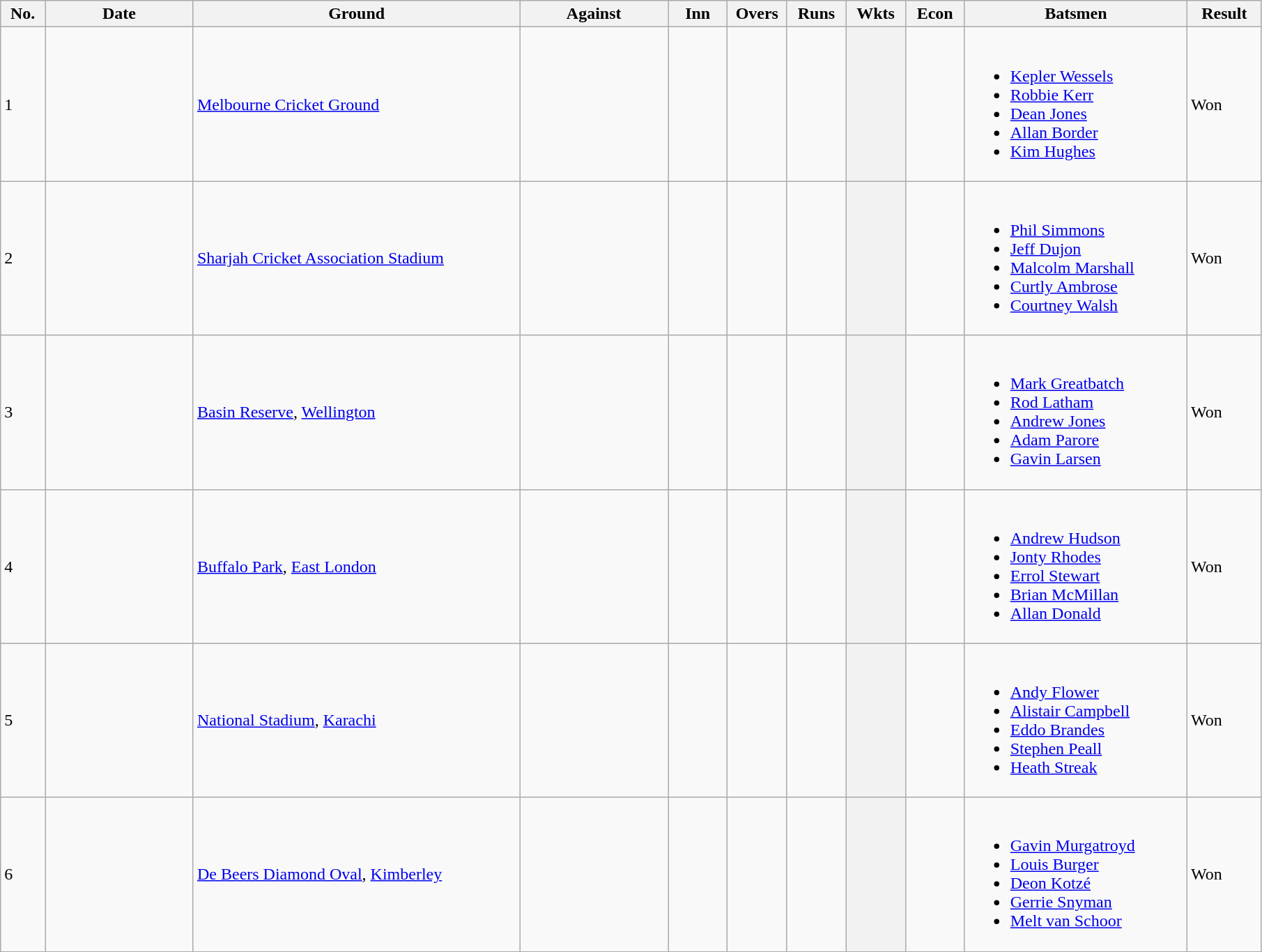<table class="wikitable plainrowheaders sortable">
<tr>
<th style="width:3%;" class="unsortable">No.</th>
<th style="width:10%;">Date</th>
<th style="width:22%;">Ground</th>
<th style="width:10%;">Against</th>
<th style="width:4%;">Inn</th>
<th style="width:4%;">Overs</th>
<th style="width:4%;">Runs</th>
<th style="width:4%;">Wkts</th>
<th style="width:4%;">Econ</th>
<th style="width:15%;" class="unsortable">Batsmen</th>
<th style="width:5%;">Result</th>
</tr>
<tr>
<td>1</td>
<td> </td>
<td><a href='#'>Melbourne Cricket Ground</a></td>
<td></td>
<td></td>
<td></td>
<td></td>
<th scope="row"></th>
<td></td>
<td><br><ul><li><a href='#'>Kepler Wessels</a></li><li><a href='#'>Robbie Kerr</a></li><li><a href='#'>Dean Jones</a></li><li><a href='#'>Allan Border</a></li><li><a href='#'>Kim Hughes</a></li></ul></td>
<td>Won</td>
</tr>
<tr>
<td>2</td>
<td> </td>
<td><a href='#'>Sharjah Cricket Association Stadium</a></td>
<td></td>
<td></td>
<td></td>
<td></td>
<th scope="row"></th>
<td></td>
<td><br><ul><li><a href='#'>Phil Simmons</a></li><li><a href='#'>Jeff Dujon</a></li><li><a href='#'>Malcolm Marshall</a></li><li><a href='#'>Curtly Ambrose</a></li><li><a href='#'>Courtney Walsh</a></li></ul></td>
<td>Won</td>
</tr>
<tr>
<td>3</td>
<td> </td>
<td><a href='#'>Basin Reserve</a>, <a href='#'>Wellington</a></td>
<td></td>
<td></td>
<td></td>
<td></td>
<th scope="row"></th>
<td></td>
<td><br><ul><li><a href='#'>Mark Greatbatch</a></li><li><a href='#'>Rod Latham</a></li><li><a href='#'>Andrew Jones</a></li><li><a href='#'>Adam Parore</a></li><li><a href='#'>Gavin Larsen</a></li></ul></td>
<td>Won</td>
</tr>
<tr>
<td>4</td>
<td></td>
<td><a href='#'>Buffalo Park</a>, <a href='#'>East London</a></td>
<td></td>
<td></td>
<td></td>
<td></td>
<th scope="row"></th>
<td></td>
<td><br><ul><li><a href='#'>Andrew Hudson</a></li><li><a href='#'>Jonty Rhodes</a></li><li><a href='#'>Errol Stewart</a></li><li><a href='#'>Brian McMillan</a></li><li><a href='#'>Allan Donald</a></li></ul></td>
<td>Won</td>
</tr>
<tr>
<td>5</td>
<td> </td>
<td><a href='#'>National Stadium</a>, <a href='#'>Karachi</a></td>
<td></td>
<td></td>
<td></td>
<td></td>
<th scope="row"></th>
<td></td>
<td><br><ul><li><a href='#'>Andy Flower</a></li><li><a href='#'>Alistair Campbell</a></li><li><a href='#'>Eddo Brandes</a></li><li><a href='#'>Stephen Peall</a></li><li><a href='#'>Heath Streak</a></li></ul></td>
<td>Won</td>
</tr>
<tr>
<td>6</td>
<td> </td>
<td><a href='#'>De Beers Diamond Oval</a>, <a href='#'>Kimberley</a></td>
<td></td>
<td></td>
<td></td>
<td></td>
<th scope="row"></th>
<td></td>
<td><br><ul><li><a href='#'>Gavin Murgatroyd</a></li><li><a href='#'>Louis Burger</a></li><li><a href='#'>Deon Kotzé</a></li><li><a href='#'>Gerrie Snyman</a></li><li><a href='#'>Melt van Schoor</a></li></ul></td>
<td>Won</td>
</tr>
</table>
